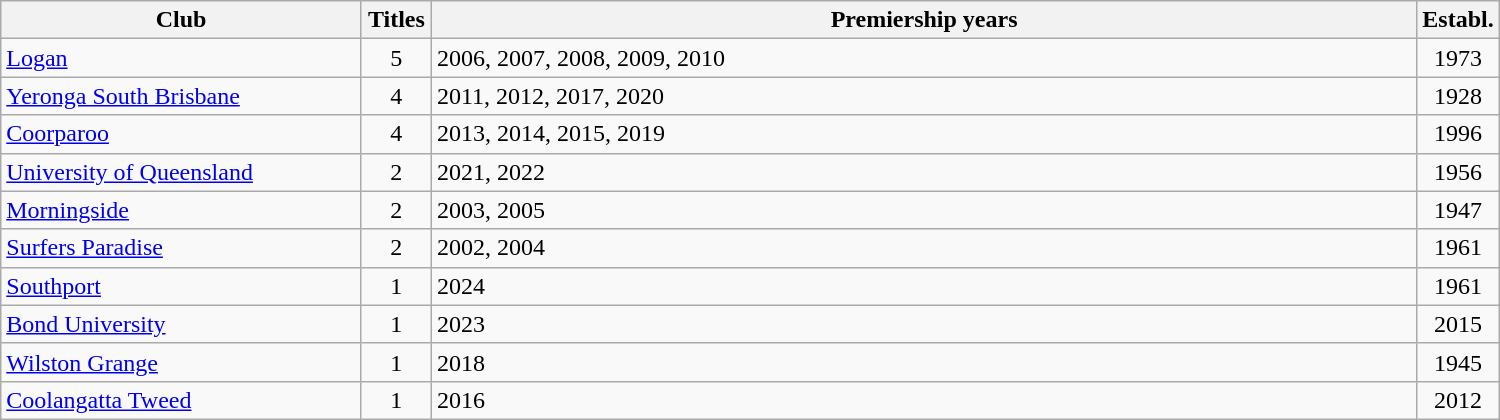<table class="wikitable sortable" width="1000px">
<tr>
<th width=300px>Club</th>
<th width=040px>Titles</th>
<th width=900px>Premiership years</th>
<th width=040px>Establ.</th>
</tr>
<tr>
<td><a href='#'>Logan</a></td>
<td align=center>5</td>
<td>2006, 2007, 2008, 2009, 2010</td>
<td align=center>1973</td>
</tr>
<tr>
<td><a href='#'>Yeronga South Brisbane</a></td>
<td align=center>4</td>
<td>2011, 2012, 2017, 2020</td>
<td align=center>1928</td>
</tr>
<tr>
<td><a href='#'>Coorparoo</a></td>
<td align=center>4</td>
<td>2013, 2014, 2015, 2019</td>
<td align=center>1996</td>
</tr>
<tr>
<td><a href='#'>University of Queensland</a></td>
<td align=center>2</td>
<td>2021, 2022</td>
<td align=center>1956</td>
</tr>
<tr>
<td><a href='#'>Morningside</a></td>
<td align=center>2</td>
<td>2003, 2005</td>
<td align=center>1947</td>
</tr>
<tr>
<td><a href='#'>Surfers Paradise</a></td>
<td align=center>2</td>
<td>2002, 2004</td>
<td align=center>1961</td>
</tr>
<tr>
<td><a href='#'>Southport</a></td>
<td align=center>1</td>
<td>2024</td>
<td align=center>1961</td>
</tr>
<tr>
<td><a href='#'>Bond University</a></td>
<td align=center>1</td>
<td>2023</td>
<td align=center>2015</td>
</tr>
<tr>
<td><a href='#'>Wilston Grange</a></td>
<td align=center>1</td>
<td>2018</td>
<td align=center>1945</td>
</tr>
<tr>
<td><a href='#'>Coolangatta Tweed</a></td>
<td align=center>1</td>
<td>2016</td>
<td align=center>2012</td>
</tr>
</table>
